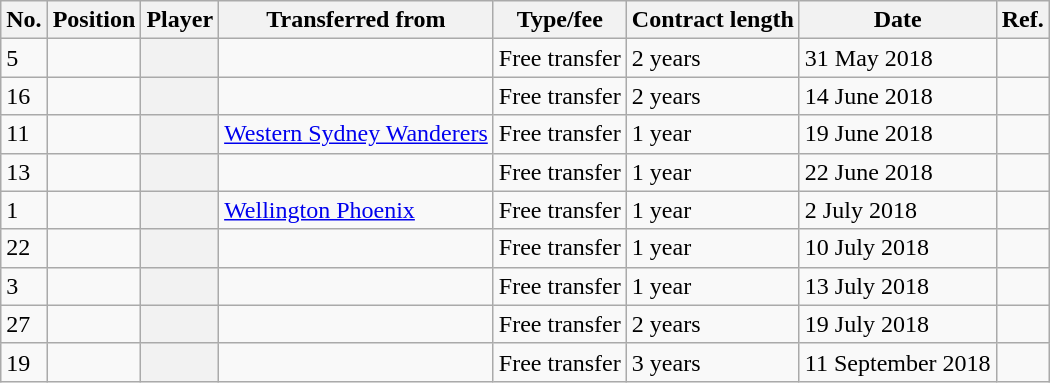<table class="wikitable plainrowheaders sortable" style="text-align:center; text-align:left">
<tr>
<th scope="col">No.</th>
<th scope="col">Position</th>
<th scope="col">Player</th>
<th scope="col">Transferred from</th>
<th scope="col">Type/fee</th>
<th scope="col">Contract length</th>
<th scope="col">Date</th>
<th scope="col" class="unsortable">Ref.</th>
</tr>
<tr>
<td>5</td>
<td></td>
<th scope="row"></th>
<td></td>
<td>Free transfer</td>
<td>2 years</td>
<td>31 May 2018</td>
<td></td>
</tr>
<tr>
<td>16</td>
<td></td>
<th scope="row"></th>
<td></td>
<td>Free transfer</td>
<td>2 years</td>
<td>14 June 2018</td>
<td></td>
</tr>
<tr>
<td>11</td>
<td></td>
<th scope="row"></th>
<td><a href='#'>Western Sydney Wanderers</a></td>
<td>Free transfer</td>
<td>1 year</td>
<td>19 June 2018</td>
<td></td>
</tr>
<tr>
<td>13</td>
<td></td>
<th scope="row"></th>
<td></td>
<td>Free transfer</td>
<td>1 year</td>
<td>22 June 2018</td>
<td></td>
</tr>
<tr>
<td>1</td>
<td></td>
<th scope="row"></th>
<td><a href='#'>Wellington Phoenix</a></td>
<td>Free transfer</td>
<td>1 year</td>
<td>2 July 2018</td>
<td></td>
</tr>
<tr>
<td>22</td>
<td></td>
<th scope="row"></th>
<td></td>
<td>Free transfer</td>
<td>1 year</td>
<td>10 July 2018</td>
<td></td>
</tr>
<tr>
<td>3</td>
<td></td>
<th scope="row"></th>
<td></td>
<td>Free transfer</td>
<td>1 year</td>
<td>13 July 2018</td>
<td></td>
</tr>
<tr>
<td>27</td>
<td></td>
<th scope="row"></th>
<td></td>
<td>Free transfer</td>
<td>2 years</td>
<td>19 July 2018</td>
<td></td>
</tr>
<tr>
<td>19</td>
<td></td>
<th scope="row"></th>
<td></td>
<td>Free transfer</td>
<td>3 years</td>
<td>11 September 2018</td>
<td></td>
</tr>
</table>
